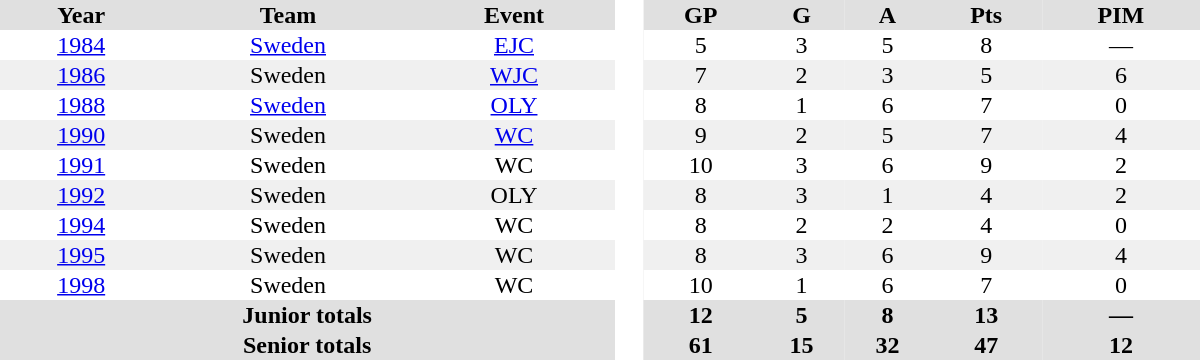<table border="0" cellpadding="1" cellspacing="0" style="text-align:center; width:50em">
<tr ALIGN="center" bgcolor="#e0e0e0">
<th>Year</th>
<th>Team</th>
<th>Event</th>
<th rowspan="99" bgcolor="#ffffff"> </th>
<th>GP</th>
<th>G</th>
<th>A</th>
<th>Pts</th>
<th>PIM</th>
</tr>
<tr>
<td><a href='#'>1984</a></td>
<td><a href='#'>Sweden</a></td>
<td><a href='#'>EJC</a></td>
<td>5</td>
<td>3</td>
<td>5</td>
<td>8</td>
<td>—</td>
</tr>
<tr bgcolor="#f0f0f0">
<td><a href='#'>1986</a></td>
<td>Sweden</td>
<td><a href='#'>WJC</a></td>
<td>7</td>
<td>2</td>
<td>3</td>
<td>5</td>
<td>6</td>
</tr>
<tr>
<td><a href='#'>1988</a></td>
<td><a href='#'>Sweden</a></td>
<td><a href='#'>OLY</a></td>
<td>8</td>
<td>1</td>
<td>6</td>
<td>7</td>
<td>0</td>
</tr>
<tr bgcolor="#f0f0f0">
<td><a href='#'>1990</a></td>
<td>Sweden</td>
<td><a href='#'>WC</a></td>
<td>9</td>
<td>2</td>
<td>5</td>
<td>7</td>
<td>4</td>
</tr>
<tr>
<td><a href='#'>1991</a></td>
<td>Sweden</td>
<td>WC</td>
<td>10</td>
<td>3</td>
<td>6</td>
<td>9</td>
<td>2</td>
</tr>
<tr bgcolor="#f0f0f0">
<td><a href='#'>1992</a></td>
<td>Sweden</td>
<td>OLY</td>
<td>8</td>
<td>3</td>
<td>1</td>
<td>4</td>
<td>2</td>
</tr>
<tr>
<td><a href='#'>1994</a></td>
<td>Sweden</td>
<td>WC</td>
<td>8</td>
<td>2</td>
<td>2</td>
<td>4</td>
<td>0</td>
</tr>
<tr bgcolor="#f0f0f0">
<td><a href='#'>1995</a></td>
<td>Sweden</td>
<td>WC</td>
<td>8</td>
<td>3</td>
<td>6</td>
<td>9</td>
<td>4</td>
</tr>
<tr>
<td><a href='#'>1998</a></td>
<td>Sweden</td>
<td>WC</td>
<td>10</td>
<td>1</td>
<td>6</td>
<td>7</td>
<td>0</td>
</tr>
<tr bgcolor="#e0e0e0">
<th colspan="3">Junior totals</th>
<th>12</th>
<th>5</th>
<th>8</th>
<th>13</th>
<th>—</th>
</tr>
<tr bgcolor="#e0e0e0">
<th colspan="3">Senior totals</th>
<th>61</th>
<th>15</th>
<th>32</th>
<th>47</th>
<th>12</th>
</tr>
</table>
